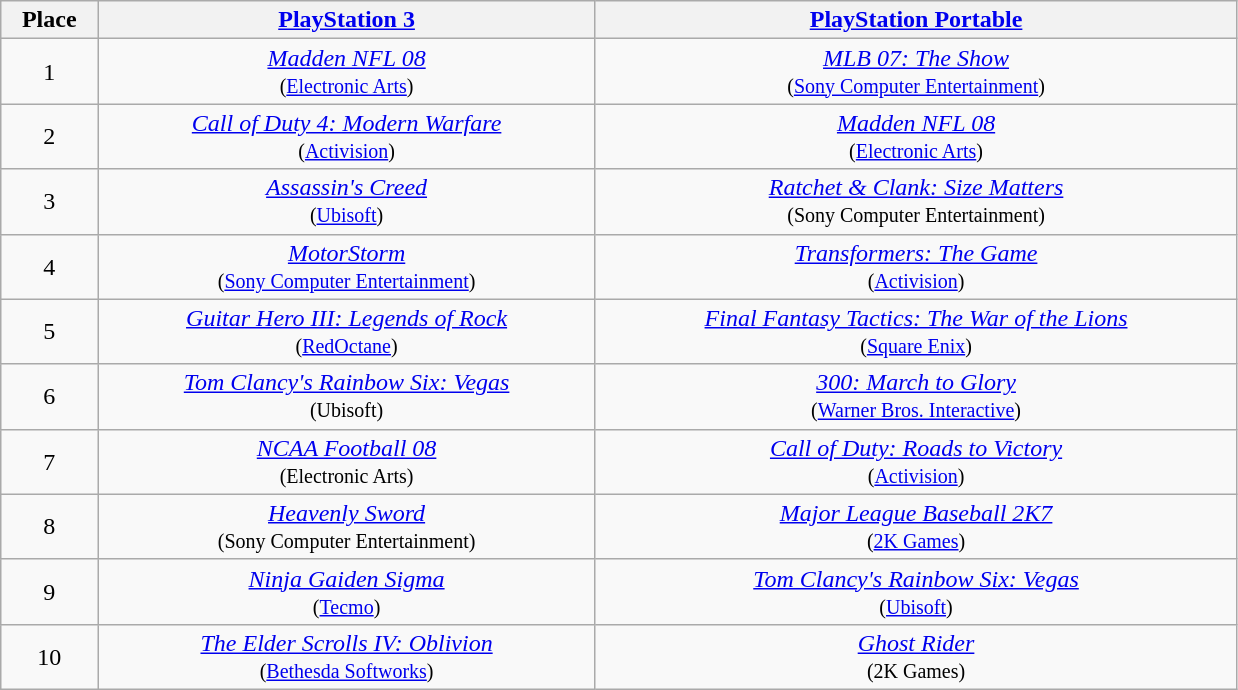<table class="wikitable"  style="width:825px; text-align:center;">
<tr>
<th>Place</th>
<th><a href='#'>PlayStation 3</a></th>
<th><a href='#'>PlayStation Portable</a></th>
</tr>
<tr>
<td>1</td>
<td><em><a href='#'>Madden NFL 08</a></em><br><small>(<a href='#'>Electronic Arts</a>)</small></td>
<td><em><a href='#'>MLB 07: The Show</a></em><br><small>(<a href='#'>Sony Computer Entertainment</a>)</small></td>
</tr>
<tr>
<td>2</td>
<td><em><a href='#'>Call of Duty 4: Modern Warfare</a></em><br><small>(<a href='#'>Activision</a>)</small></td>
<td><em><a href='#'>Madden NFL 08</a></em><br><small>(<a href='#'>Electronic Arts</a>)</small></td>
</tr>
<tr>
<td>3</td>
<td><em><a href='#'>Assassin's Creed</a></em><br><small>(<a href='#'>Ubisoft</a>)</small></td>
<td><em><a href='#'>Ratchet & Clank: Size Matters</a></em><br><small>(Sony Computer Entertainment)</small></td>
</tr>
<tr>
<td>4</td>
<td><em><a href='#'>MotorStorm</a></em><br><small>(<a href='#'>Sony Computer Entertainment</a>)</small></td>
<td><em><a href='#'>Transformers: The Game</a></em><br><small>(<a href='#'>Activision</a>)</small></td>
</tr>
<tr>
<td>5</td>
<td><em><a href='#'>Guitar Hero III: Legends of Rock</a></em><br><small>(<a href='#'>RedOctane</a>)</small></td>
<td><em><a href='#'>Final Fantasy Tactics: The War of the Lions</a></em><br><small>(<a href='#'>Square Enix</a>)</small></td>
</tr>
<tr>
<td>6</td>
<td><em><a href='#'>Tom Clancy's Rainbow Six: Vegas</a></em><br><small>(Ubisoft)</small></td>
<td><em><a href='#'>300: March to Glory</a></em><br><small>(<a href='#'>Warner Bros. Interactive</a>)</small></td>
</tr>
<tr>
<td>7</td>
<td><em><a href='#'>NCAA Football 08</a></em><br><small>(Electronic Arts)</small></td>
<td><em><a href='#'>Call of Duty: Roads to Victory</a></em><br><small>(<a href='#'>Activision</a>)</small></td>
</tr>
<tr>
<td>8</td>
<td><em><a href='#'>Heavenly Sword</a></em><br><small>(Sony Computer Entertainment)</small></td>
<td><em><a href='#'>Major League Baseball 2K7</a></em><br><small>(<a href='#'>2K Games</a>)</small></td>
</tr>
<tr>
<td>9</td>
<td><em><a href='#'>Ninja Gaiden Sigma</a></em><br><small>(<a href='#'>Tecmo</a>)</small></td>
<td><em><a href='#'>Tom Clancy's Rainbow Six: Vegas</a></em><br><small>(<a href='#'>Ubisoft</a>)</small></td>
</tr>
<tr>
<td>10</td>
<td><em><a href='#'>The Elder Scrolls IV: Oblivion</a></em><br><small>(<a href='#'>Bethesda Softworks</a>)</small></td>
<td><em><a href='#'>Ghost Rider</a></em><br><small>(2K Games)</small></td>
</tr>
</table>
